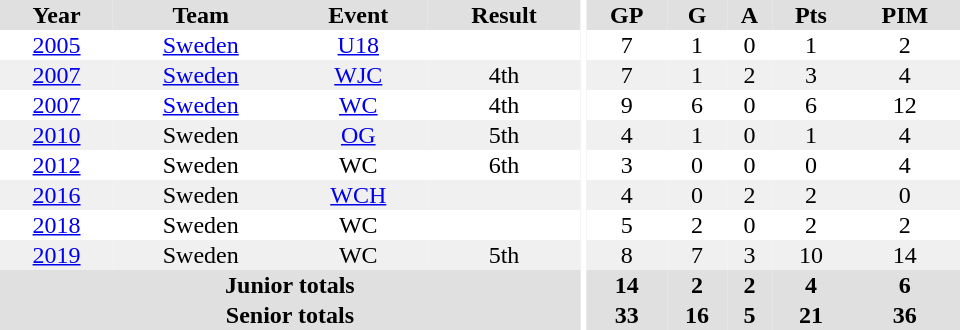<table border="0" cellpadding="1" cellspacing="0" ID="Table3" style="text-align:center; width:40em;">
<tr bgcolor="#e0e0e0">
<th>Year</th>
<th>Team</th>
<th>Event</th>
<th>Result</th>
<th rowspan="100" bgcolor="#ffffff"></th>
<th>GP</th>
<th>G</th>
<th>A</th>
<th>Pts</th>
<th>PIM</th>
</tr>
<tr>
<td><a href='#'>2005</a></td>
<td><a href='#'>Sweden</a></td>
<td><a href='#'>U18</a></td>
<td></td>
<td>7</td>
<td>1</td>
<td>0</td>
<td>1</td>
<td>2</td>
</tr>
<tr bgcolor="#f0f0f0">
<td><a href='#'>2007</a></td>
<td><a href='#'>Sweden</a></td>
<td><a href='#'>WJC</a></td>
<td>4th</td>
<td>7</td>
<td>1</td>
<td>2</td>
<td>3</td>
<td>4</td>
</tr>
<tr>
<td><a href='#'>2007</a></td>
<td><a href='#'>Sweden</a></td>
<td><a href='#'>WC</a></td>
<td>4th</td>
<td>9</td>
<td>6</td>
<td>0</td>
<td>6</td>
<td>12</td>
</tr>
<tr bgcolor="#f0f0f0">
<td><a href='#'>2010</a></td>
<td>Sweden</td>
<td><a href='#'>OG</a></td>
<td>5th</td>
<td>4</td>
<td>1</td>
<td>0</td>
<td>1</td>
<td>4</td>
</tr>
<tr>
<td><a href='#'>2012</a></td>
<td>Sweden</td>
<td>WC</td>
<td>6th</td>
<td>3</td>
<td>0</td>
<td>0</td>
<td>0</td>
<td>4</td>
</tr>
<tr bgcolor="#f0f0f0">
<td><a href='#'>2016</a></td>
<td>Sweden</td>
<td><a href='#'>WCH</a></td>
<td></td>
<td>4</td>
<td>0</td>
<td>2</td>
<td>2</td>
<td>0</td>
</tr>
<tr>
<td><a href='#'>2018</a></td>
<td>Sweden</td>
<td>WC</td>
<td></td>
<td>5</td>
<td>2</td>
<td>0</td>
<td>2</td>
<td>2</td>
</tr>
<tr bgcolor="#f0f0f0">
<td><a href='#'>2019</a></td>
<td>Sweden</td>
<td>WC</td>
<td>5th</td>
<td>8</td>
<td>7</td>
<td>3</td>
<td>10</td>
<td>14</td>
</tr>
<tr bgcolor="#e0e0e0">
<th colspan="4">Junior totals</th>
<th>14</th>
<th>2</th>
<th>2</th>
<th>4</th>
<th>6</th>
</tr>
<tr bgcolor="#e0e0e0">
<th colspan="4">Senior totals</th>
<th>33</th>
<th>16</th>
<th>5</th>
<th>21</th>
<th>36</th>
</tr>
</table>
